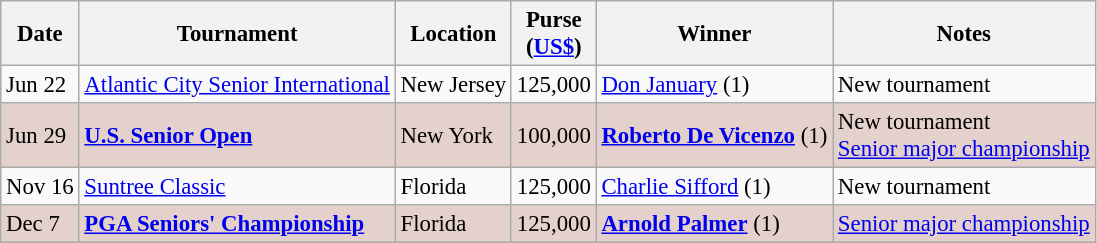<table class="wikitable" style="font-size:95%">
<tr>
<th>Date</th>
<th>Tournament</th>
<th>Location</th>
<th>Purse<br>(<a href='#'>US$</a>)</th>
<th>Winner</th>
<th>Notes</th>
</tr>
<tr>
<td>Jun 22</td>
<td><a href='#'>Atlantic City Senior International</a></td>
<td>New Jersey</td>
<td align=right>125,000</td>
<td> <a href='#'>Don January</a> (1)</td>
<td>New tournament</td>
</tr>
<tr style="background:#e5d1cb;">
<td>Jun 29</td>
<td><strong><a href='#'>U.S. Senior Open</a></strong></td>
<td>New York</td>
<td align=right>100,000</td>
<td> <strong><a href='#'>Roberto De Vicenzo</a></strong> (1)</td>
<td>New tournament<br><a href='#'>Senior major championship</a></td>
</tr>
<tr>
<td>Nov 16</td>
<td><a href='#'>Suntree Classic</a></td>
<td>Florida</td>
<td align=right>125,000</td>
<td> <a href='#'>Charlie Sifford</a> (1)</td>
<td>New tournament</td>
</tr>
<tr style="background:#e5d1cb;">
<td>Dec 7</td>
<td><strong><a href='#'>PGA Seniors' Championship</a></strong></td>
<td>Florida</td>
<td align=right>125,000</td>
<td> <strong><a href='#'>Arnold Palmer</a></strong> (1)</td>
<td><a href='#'>Senior major championship</a></td>
</tr>
</table>
